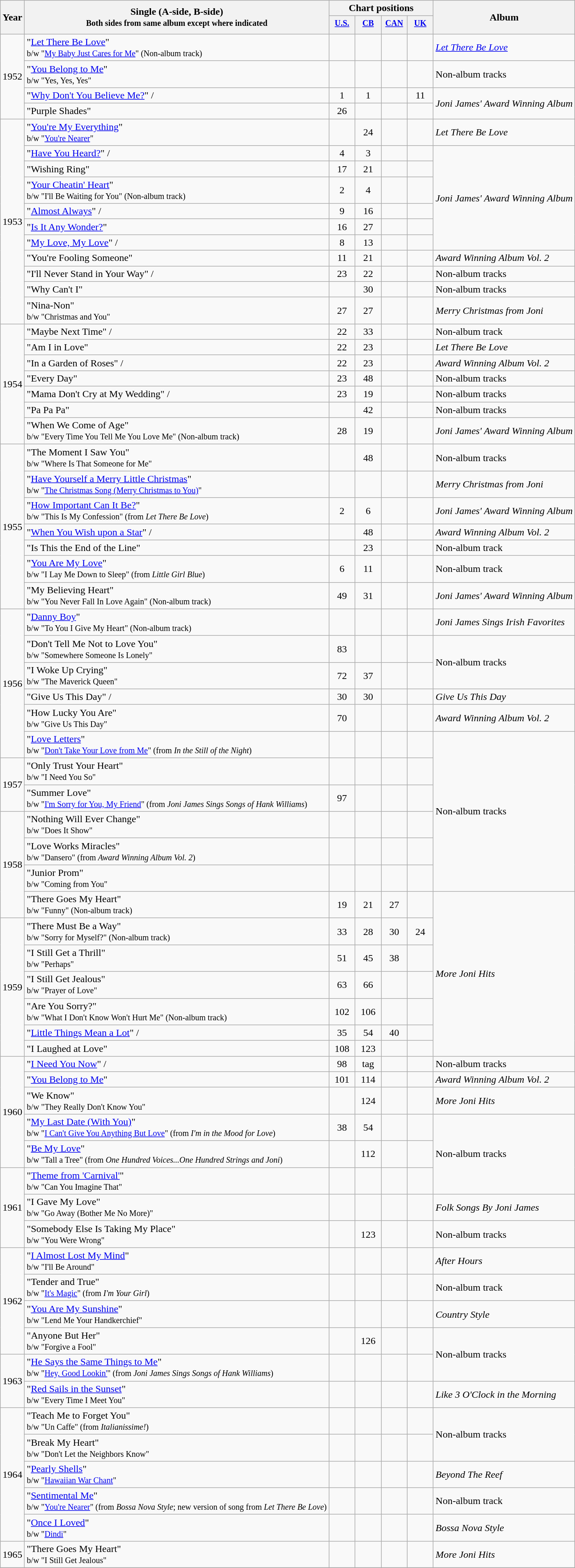<table class="wikitable" style="text-align:center;">
<tr>
<th rowspan="2">Year</th>
<th rowspan="2">Single (A-side, B-side)<br><small>Both sides from same album except where indicated</small></th>
<th colspan="4">Chart positions</th>
<th rowspan="2">Album</th>
</tr>
<tr>
<th style="width:35px;"><sup><a href='#'>U.S.</a></sup></th>
<th style="width:35px;"><sup><a href='#'>CB</a></sup></th>
<th style="width:35px;"><sup><a href='#'>CAN</a></sup></th>
<th style="width:35px;"><sup><a href='#'>UK</a></sup></th>
</tr>
<tr>
<td rowspan="4">1952</td>
<td style="text-align:left;">"<a href='#'>Let There Be Love</a>"<br><small>b/w "<a href='#'>My Baby Just Cares for Me</a>" (Non-album track)</small></td>
<td></td>
<td></td>
<td></td>
<td></td>
<td align="left"><a href='#'><em>Let There Be Love</em></a></td>
</tr>
<tr>
<td style="text-align:left;">"<a href='#'>You Belong to Me</a>"<br><small>b/w "Yes, Yes, Yes"</small></td>
<td></td>
<td></td>
<td></td>
<td></td>
<td align="left">Non-album tracks</td>
</tr>
<tr>
<td style="text-align:left;">"<a href='#'>Why Don't You Believe Me?</a>" /</td>
<td>1</td>
<td>1</td>
<td></td>
<td>11</td>
<td align="left" rowspan="2"><em>Joni James' Award Winning Album</em></td>
</tr>
<tr>
<td style="text-align:left;">"Purple Shades"</td>
<td>26</td>
<td></td>
<td></td>
<td></td>
</tr>
<tr>
<td rowspan="11">1953</td>
<td style="text-align:left;">"<a href='#'>You're My Everything</a>"<br><small>b/w "<a href='#'>You're Nearer</a>"</small></td>
<td></td>
<td>24</td>
<td></td>
<td></td>
<td align="left"><em>Let There Be Love</em></td>
</tr>
<tr>
<td style="text-align:left;">"<a href='#'>Have You Heard?</a>" /</td>
<td>4</td>
<td>3</td>
<td></td>
<td></td>
<td align="left" rowspan="6"><em>Joni James' Award Winning Album</em></td>
</tr>
<tr>
<td style="text-align:left;">"Wishing Ring"</td>
<td>17</td>
<td>21</td>
<td></td>
<td></td>
</tr>
<tr>
<td style="text-align:left;">"<a href='#'>Your Cheatin' Heart</a>"<br><small>b/w "I'll Be Waiting for You" (Non-album track)</small></td>
<td>2</td>
<td>4</td>
<td></td>
<td></td>
</tr>
<tr>
<td style="text-align:left;">"<a href='#'>Almost Always</a>" /</td>
<td>9</td>
<td>16</td>
<td></td>
<td></td>
</tr>
<tr>
<td style="text-align:left;">"<a href='#'>Is It Any Wonder?</a>"</td>
<td>16</td>
<td>27</td>
<td></td>
<td></td>
</tr>
<tr>
<td style="text-align:left;">"<a href='#'>My Love, My Love</a>" /</td>
<td>8</td>
<td>13</td>
<td></td>
<td></td>
</tr>
<tr>
<td style="text-align:left;">"You're Fooling Someone"</td>
<td>11</td>
<td>21</td>
<td></td>
<td></td>
<td align="left"><em>Award Winning Album Vol. 2</em></td>
</tr>
<tr>
<td style="text-align:left;">"I'll Never Stand in Your Way" /</td>
<td>23</td>
<td>22</td>
<td></td>
<td></td>
<td align="left">Non-album tracks</td>
</tr>
<tr>
<td style="text-align:left;">"Why Can't I"</td>
<td></td>
<td>30</td>
<td></td>
<td></td>
<td align="left">Non-album tracks</td>
</tr>
<tr>
<td style="text-align:left;">"Nina-Non"<br><small>b/w "Christmas and You"</small></td>
<td>27</td>
<td>27</td>
<td></td>
<td></td>
<td align="left"><em>Merry Christmas from Joni</em></td>
</tr>
<tr>
<td rowspan="7">1954</td>
<td style="text-align:left;">"Maybe Next Time" /</td>
<td>22</td>
<td>33</td>
<td></td>
<td></td>
<td align="left">Non-album track</td>
</tr>
<tr>
<td style="text-align:left;">"Am I in Love"</td>
<td>22</td>
<td>23</td>
<td></td>
<td></td>
<td align="left"><em>Let There Be Love</em></td>
</tr>
<tr>
<td style="text-align:left;">"In a Garden of Roses" /</td>
<td>22</td>
<td>23</td>
<td></td>
<td></td>
<td align="left"><em>Award Winning Album Vol. 2</em></td>
</tr>
<tr>
<td style="text-align:left;">"Every Day"</td>
<td>23</td>
<td>48</td>
<td></td>
<td></td>
<td align="left">Non-album tracks</td>
</tr>
<tr>
<td style="text-align:left;">"Mama Don't Cry at My Wedding" /</td>
<td>23</td>
<td>19</td>
<td></td>
<td></td>
<td align="left">Non-album tracks</td>
</tr>
<tr>
<td style="text-align:left;">"Pa Pa Pa"</td>
<td></td>
<td>42</td>
<td></td>
<td></td>
<td align="left">Non-album tracks</td>
</tr>
<tr>
<td style="text-align:left;">"When We Come of Age"<br><small>b/w "Every Time You Tell Me You Love Me" (Non-album track)</small></td>
<td>28</td>
<td>19</td>
<td></td>
<td></td>
<td align="left"><em>Joni James' Award Winning Album</em></td>
</tr>
<tr>
<td rowspan="7">1955</td>
<td style="text-align:left;">"The Moment I Saw You"<br><small>b/w "Where Is That Someone for Me"</small></td>
<td></td>
<td>48</td>
<td></td>
<td></td>
<td align="left">Non-album tracks</td>
</tr>
<tr>
<td style="text-align:left;">"<a href='#'>Have Yourself a Merry Little Christmas</a>"<br><small>b/w "<a href='#'>The Christmas Song (Merry Christmas to You)</a>"</small></td>
<td></td>
<td></td>
<td></td>
<td></td>
<td align="left"><em>Merry Christmas from Joni</em></td>
</tr>
<tr>
<td style="text-align:left;">"<a href='#'>How Important Can It Be?</a>"<br><small>b/w "This Is My Confession" (from <em>Let There Be Love</em>)</small></td>
<td>2</td>
<td>6</td>
<td></td>
<td></td>
<td align="left"><em>Joni James' Award Winning Album</em></td>
</tr>
<tr>
<td style="text-align:left;">"<a href='#'>When You Wish upon a Star</a>" /</td>
<td></td>
<td>48</td>
<td></td>
<td></td>
<td align="left"><em>Award Winning Album Vol. 2</em></td>
</tr>
<tr>
<td style="text-align:left;">"Is This the End of the Line"</td>
<td></td>
<td>23</td>
<td></td>
<td></td>
<td align="left">Non-album track</td>
</tr>
<tr>
<td style="text-align:left;">"<a href='#'>You Are My Love</a>"<br><small>b/w "I Lay Me Down to Sleep" (from <em>Little Girl Blue</em>)</small></td>
<td>6</td>
<td>11</td>
<td></td>
<td></td>
<td align="left">Non-album track</td>
</tr>
<tr>
<td style="text-align:left;">"My Believing Heart"<br><small>b/w "You Never Fall In Love Again" (Non-album track)</small></td>
<td>49</td>
<td>31</td>
<td></td>
<td></td>
<td align="left"><em>Joni James' Award Winning Album</em></td>
</tr>
<tr>
<td rowspan="6">1956</td>
<td style="text-align:left;">"<a href='#'>Danny Boy</a>"<br><small>b/w "To You I Give My Heart" (Non-album track)</small></td>
<td></td>
<td></td>
<td></td>
<td></td>
<td align="left"><em>Joni James Sings Irish Favorites</em></td>
</tr>
<tr>
<td style="text-align:left;">"Don't Tell Me Not to Love You"<br><small>b/w "Somewhere Someone Is Lonely"</small></td>
<td>83</td>
<td></td>
<td></td>
<td></td>
<td align="left" rowspan="2">Non-album tracks</td>
</tr>
<tr>
<td style="text-align:left;">"I Woke Up Crying"<br><small>b/w "The Maverick Queen"</small></td>
<td>72</td>
<td>37</td>
<td></td>
<td></td>
</tr>
<tr>
<td style="text-align:left;">"Give Us This Day" /</td>
<td>30</td>
<td>30</td>
<td></td>
<td></td>
<td align="left"><em>Give Us This Day</em></td>
</tr>
<tr>
<td style="text-align:left;">"How Lucky You Are"<br><small>b/w "Give Us This Day"</small></td>
<td>70</td>
<td></td>
<td></td>
<td></td>
<td align="left"><em>Award Winning Album Vol. 2</em></td>
</tr>
<tr>
<td style="text-align:left;">"<a href='#'>Love Letters</a>"<br><small>b/w "<a href='#'>Don't Take Your Love from Me</a>" (from <em>In the Still of the Night</em>)</small></td>
<td></td>
<td></td>
<td></td>
<td></td>
<td align="left" rowspan="6">Non-album tracks</td>
</tr>
<tr>
<td rowspan="2">1957</td>
<td style="text-align:left;">"Only Trust Your Heart"<br><small>b/w "I Need You So"</small></td>
<td></td>
<td></td>
<td></td>
<td></td>
</tr>
<tr>
<td style="text-align:left;">"Summer Love"<br><small>b/w "<a href='#'>I'm Sorry for You, My Friend</a>" (from <em>Joni James Sings Songs of Hank Williams</em>)</small></td>
<td>97</td>
<td></td>
<td></td>
<td></td>
</tr>
<tr>
<td rowspan="4">1958</td>
<td style="text-align:left;">"Nothing Will Ever Change"<br><small>b/w "Does It Show"</small></td>
<td></td>
<td></td>
<td></td>
<td></td>
</tr>
<tr>
<td style="text-align:left;">"Love Works Miracles"<br><small>b/w "Dansero" (from <em>Award Winning Album Vol. 2</em>)</small></td>
<td></td>
<td></td>
<td></td>
<td></td>
</tr>
<tr>
<td style="text-align:left;">"Junior Prom"<br><small>b/w "Coming from You"</small></td>
<td></td>
<td></td>
<td></td>
<td></td>
</tr>
<tr>
<td style="text-align:left;">"There Goes My Heart"<br><small>b/w "Funny" (Non-album track)</small></td>
<td>19</td>
<td>21</td>
<td>27</td>
<td></td>
<td align="left" rowspan="7"><em>More Joni Hits</em></td>
</tr>
<tr>
<td rowspan="6">1959</td>
<td style="text-align:left;">"There Must Be a Way"<br><small>b/w "Sorry for Myself?" (Non-album track)</small></td>
<td>33</td>
<td>28</td>
<td>30</td>
<td>24</td>
</tr>
<tr>
<td style="text-align:left;">"I Still Get a Thrill"<br><small>b/w "Perhaps"</small></td>
<td>51</td>
<td>45</td>
<td>38</td>
<td></td>
</tr>
<tr>
<td style="text-align:left;">"I Still Get Jealous"<br><small>b/w "Prayer of Love"</small></td>
<td>63</td>
<td>66</td>
<td></td>
<td></td>
</tr>
<tr>
<td style="text-align:left;">"Are You Sorry?"<br><small>b/w "What I Don't Know Won't Hurt Me" (Non-album track)</small></td>
<td>102</td>
<td>106</td>
<td></td>
<td></td>
</tr>
<tr>
<td style="text-align:left;">"<a href='#'>Little Things Mean a Lot</a>" /</td>
<td>35</td>
<td>54</td>
<td>40</td>
<td></td>
</tr>
<tr>
<td style="text-align:left;">"I Laughed at Love"</td>
<td>108</td>
<td>123</td>
<td></td>
<td></td>
</tr>
<tr>
<td rowspan="5">1960</td>
<td style="text-align:left;">"<a href='#'>I Need You Now</a>" /</td>
<td>98</td>
<td>tag</td>
<td></td>
<td></td>
<td align="left">Non-album tracks</td>
</tr>
<tr>
<td style="text-align:left;">"<a href='#'>You Belong to Me</a>"</td>
<td>101</td>
<td>114</td>
<td></td>
<td></td>
<td align="left"><em>Award Winning Album Vol. 2</em></td>
</tr>
<tr>
<td style="text-align:left;">"We Know"<br><small>b/w "They Really Don't Know You"</small></td>
<td></td>
<td>124</td>
<td></td>
<td></td>
<td align="left"><em>More Joni Hits</em></td>
</tr>
<tr>
<td style="text-align:left;">"<a href='#'>My Last Date (With You)</a>"<br><small>b/w "<a href='#'>I Can't Give You Anything But Love</a>" (from <em>I'm in the Mood for Love</em>)</small></td>
<td>38</td>
<td>54</td>
<td></td>
<td></td>
<td align="left" rowspan="3">Non-album tracks</td>
</tr>
<tr>
<td style="text-align:left;">"<a href='#'>Be My Love</a>"<br><small>b/w "Tall a Tree" (from <em>One Hundred Voices...One Hundred Strings and Joni</em>)</small></td>
<td></td>
<td>112</td>
<td></td>
<td></td>
</tr>
<tr>
<td rowspan="3">1961</td>
<td style="text-align:left;">"<a href='#'>Theme from 'Carnival'</a>"<br><small>b/w "Can You Imagine That"</small></td>
<td></td>
<td></td>
<td></td>
<td></td>
</tr>
<tr>
<td style="text-align:left;">"I Gave My Love"<br><small>b/w "Go Away (Bother Me No More)"</small></td>
<td></td>
<td></td>
<td></td>
<td></td>
<td align="left"><em>Folk Songs By Joni James</em></td>
</tr>
<tr>
<td style="text-align:left;">"Somebody Else Is Taking My Place"<br><small>b/w "You Were Wrong"</small></td>
<td></td>
<td>123</td>
<td></td>
<td></td>
<td align="left">Non-album tracks</td>
</tr>
<tr>
<td rowspan="4">1962</td>
<td style="text-align:left;">"<a href='#'>I Almost Lost My Mind</a>"<br><small>b/w "I'll Be Around"</small></td>
<td></td>
<td></td>
<td></td>
<td></td>
<td align="left"><em>After Hours</em></td>
</tr>
<tr>
<td style="text-align:left;">"Tender and True"<br><small>b/w "<a href='#'>It's Magic</a>" (from <em>I'm Your Girl</em>)</small></td>
<td></td>
<td></td>
<td></td>
<td></td>
<td align="left">Non-album track</td>
</tr>
<tr>
<td style="text-align:left;">"<a href='#'>You Are My Sunshine</a>"<br><small>b/w "Lend Me Your Handkerchief"</small></td>
<td></td>
<td></td>
<td></td>
<td></td>
<td align="left"><em>Country Style</em></td>
</tr>
<tr>
<td style="text-align:left;">"Anyone But Her"<br><small>b/w "Forgive a Fool"</small></td>
<td></td>
<td>126</td>
<td></td>
<td></td>
<td align="left" rowspan="2">Non-album tracks</td>
</tr>
<tr>
<td rowspan="2">1963</td>
<td style="text-align:left;">"<a href='#'>He Says the Same Things to Me</a>"<br><small>b/w "<a href='#'>Hey, Good Lookin'</a>" (from <em>Joni James Sings Songs of Hank Williams</em>)</small></td>
<td></td>
<td></td>
<td></td>
<td></td>
</tr>
<tr>
<td style="text-align:left;">"<a href='#'>Red Sails in the Sunset</a>"<br><small>b/w "Every Time I Meet You"</small></td>
<td></td>
<td></td>
<td></td>
<td></td>
<td align="left"><em>Like 3 O'Clock in the Morning</em></td>
</tr>
<tr>
<td rowspan="5">1964</td>
<td style="text-align:left;">"Teach Me to Forget You"<br><small>b/w "Un Caffe" (from <em>Italianissime!</em>)</small></td>
<td></td>
<td></td>
<td></td>
<td></td>
<td align="left" rowspan="2">Non-album tracks</td>
</tr>
<tr>
<td style="text-align:left;">"Break My Heart"<br><small>b/w "Don't Let the Neighbors Know"</small></td>
<td></td>
<td></td>
<td></td>
<td></td>
</tr>
<tr>
<td style="text-align:left;">"<a href='#'>Pearly Shells</a>"<br><small>b/w "<a href='#'>Hawaiian War Chant</a>"</small></td>
<td></td>
<td></td>
<td></td>
<td></td>
<td align="left"><em>Beyond The Reef</em></td>
</tr>
<tr>
<td style="text-align:left;">"<a href='#'>Sentimental Me</a>"<br><small>b/w "<a href='#'>You're Nearer</a>" (from <em>Bossa Nova Style</em>; new version of song from <em>Let There Be Love</em>)</small></td>
<td></td>
<td></td>
<td></td>
<td></td>
<td align="left">Non-album track</td>
</tr>
<tr>
<td style="text-align:left;">"<a href='#'>Once I Loved</a>"<br><small>b/w "<a href='#'>Dindi</a>"</small></td>
<td></td>
<td></td>
<td></td>
<td></td>
<td align="left"><em>Bossa Nova Style</em></td>
</tr>
<tr>
<td>1965</td>
<td style="text-align:left;">"There Goes My Heart"<br><small>b/w "I Still Get Jealous"</small></td>
<td></td>
<td></td>
<td></td>
<td></td>
<td align="left"><em>More Joni Hits</em></td>
</tr>
<tr>
</tr>
</table>
